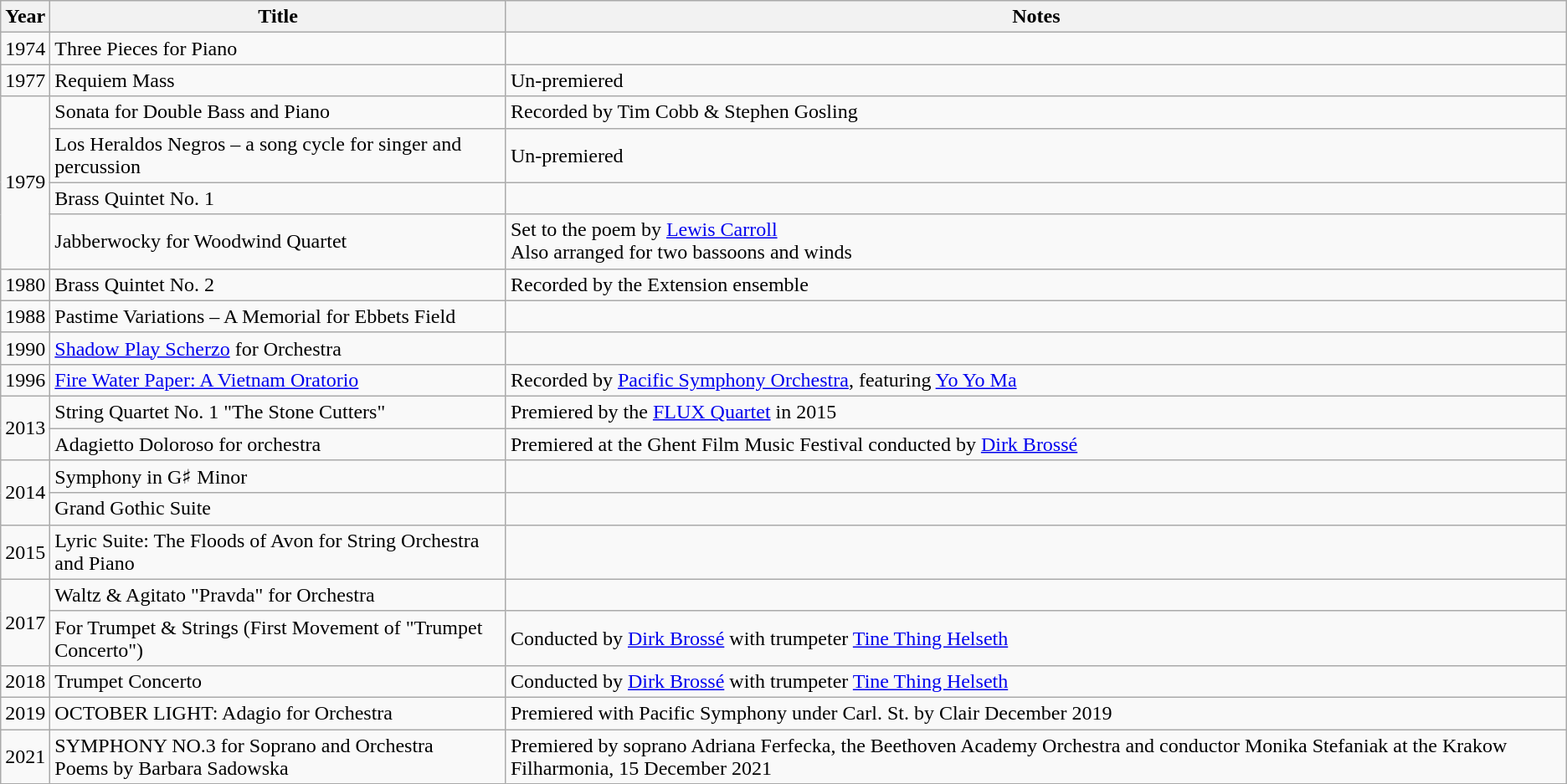<table class="wikitable">
<tr>
<th>Year</th>
<th>Title</th>
<th>Notes</th>
</tr>
<tr>
<td>1974</td>
<td>Three Pieces for Piano</td>
<td></td>
</tr>
<tr>
<td>1977</td>
<td>Requiem Mass</td>
<td>Un-premiered</td>
</tr>
<tr>
<td rowspan="4">1979</td>
<td>Sonata for Double Bass and Piano</td>
<td>Recorded by Tim Cobb & Stephen Gosling</td>
</tr>
<tr>
<td>Los Heraldos Negros – a song cycle for singer and percussion</td>
<td>Un-premiered</td>
</tr>
<tr>
<td>Brass Quintet No. 1</td>
<td></td>
</tr>
<tr>
<td>Jabberwocky for Woodwind Quartet</td>
<td>Set to the poem by <a href='#'>Lewis Carroll</a><br>Also arranged for two bassoons and winds</td>
</tr>
<tr>
<td>1980</td>
<td>Brass Quintet No. 2</td>
<td>Recorded by the Extension ensemble</td>
</tr>
<tr>
<td>1988</td>
<td>Pastime Variations – A Memorial for Ebbets Field</td>
<td></td>
</tr>
<tr>
<td>1990</td>
<td><a href='#'>Shadow Play Scherzo</a> for Orchestra</td>
<td></td>
</tr>
<tr>
<td>1996</td>
<td><a href='#'>Fire Water Paper: A Vietnam Oratorio</a></td>
<td>Recorded by <a href='#'>Pacific Symphony Orchestra</a>, featuring <a href='#'>Yo Yo Ma</a></td>
</tr>
<tr>
<td rowspan="2">2013</td>
<td>String Quartet No. 1 "The Stone Cutters"</td>
<td>Premiered by the <a href='#'>FLUX Quartet</a> in 2015</td>
</tr>
<tr>
<td>Adagietto Doloroso for orchestra</td>
<td>Premiered at the Ghent Film Music Festival conducted by <a href='#'>Dirk Brossé</a></td>
</tr>
<tr>
<td rowspan="2">2014</td>
<td>Symphony in G♯ Minor</td>
<td></td>
</tr>
<tr>
<td>Grand Gothic Suite</td>
<td></td>
</tr>
<tr>
<td>2015</td>
<td>Lyric Suite: The Floods of Avon for String Orchestra and Piano</td>
<td></td>
</tr>
<tr>
<td rowspan="2">2017</td>
<td>Waltz & Agitato "Pravda" for Orchestra</td>
<td></td>
</tr>
<tr>
<td>For Trumpet & Strings  (First Movement of "Trumpet Concerto")</td>
<td>Conducted by <a href='#'>Dirk Brossé</a> with trumpeter <a href='#'>Tine Thing Helseth</a></td>
</tr>
<tr>
<td>2018</td>
<td>Trumpet Concerto</td>
<td>Conducted by <a href='#'>Dirk Brossé</a> with trumpeter <a href='#'>Tine Thing Helseth</a></td>
</tr>
<tr>
<td>2019</td>
<td>OCTOBER LIGHT: Adagio for Orchestra</td>
<td>Premiered with Pacific Symphony under Carl. St. by Clair December 2019</td>
</tr>
<tr>
<td>2021</td>
<td>SYMPHONY NO.3 for Soprano and Orchestra<br>Poems by Barbara Sadowska</td>
<td>Premiered by soprano Adriana Ferfecka, the Beethoven Academy Orchestra and conductor Monika Stefaniak at the Krakow Filharmonia, 15 December 2021</td>
</tr>
</table>
